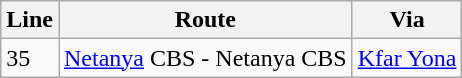<table class="wikitable">
<tr>
<th>Line</th>
<th>Route</th>
<th>Via</th>
</tr>
<tr>
<td>35</td>
<td><a href='#'>Netanya</a> CBS - Netanya CBS</td>
<td><a href='#'>Kfar Yona</a></td>
</tr>
</table>
